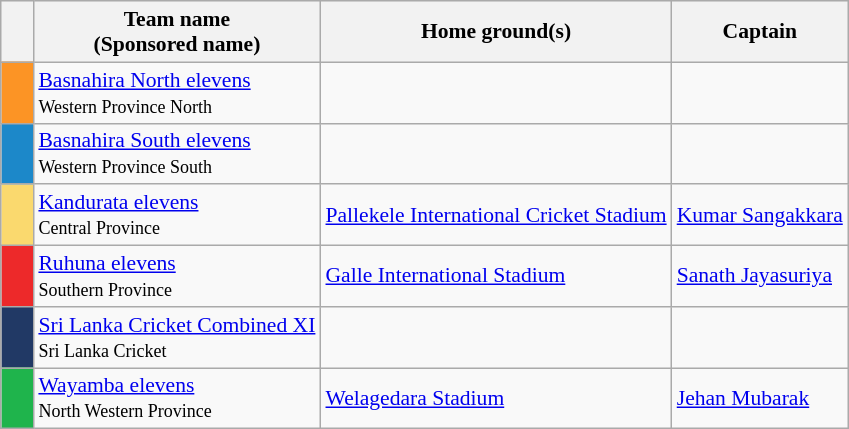<table class="wikitable" style="font-size:90%;">
<tr style="background:#efefef;">
<th> </th>
<th>Team name<br>(Sponsored name)</th>
<th>Home ground(s)</th>
<th>Captain</th>
</tr>
<tr>
<td style="background:#fc9425;"> </td>
<td><a href='#'>Basnahira North elevens</a><br><small>Western Province North</small></td>
<td></td>
<td></td>
</tr>
<tr>
<td style="background:#1c88c9;"> </td>
<td><a href='#'>Basnahira South elevens</a><br><small>Western Province South</small></td>
<td></td>
<td></td>
</tr>
<tr>
<td style="background:#fad96e;"> </td>
<td><a href='#'>Kandurata elevens</a><br><small>Central Province</small></td>
<td><a href='#'>Pallekele International Cricket Stadium</a></td>
<td><a href='#'>Kumar Sangakkara</a></td>
</tr>
<tr>
<td style="background:#ed292a;"> </td>
<td><a href='#'>Ruhuna elevens</a><br><small>Southern Province</small></td>
<td><a href='#'>Galle International Stadium</a></td>
<td><a href='#'>Sanath Jayasuriya</a></td>
</tr>
<tr>
<td style="background:#213965;"> </td>
<td><a href='#'>Sri Lanka Cricket Combined XI</a><br><small>Sri Lanka Cricket</small></td>
<td></td>
<td></td>
</tr>
<tr>
<td style="background:#1fb44c; width:15px;"> </td>
<td><a href='#'>Wayamba elevens</a><br><small>North Western Province</small></td>
<td><a href='#'>Welagedara Stadium</a></td>
<td><a href='#'>Jehan Mubarak</a></td>
</tr>
</table>
